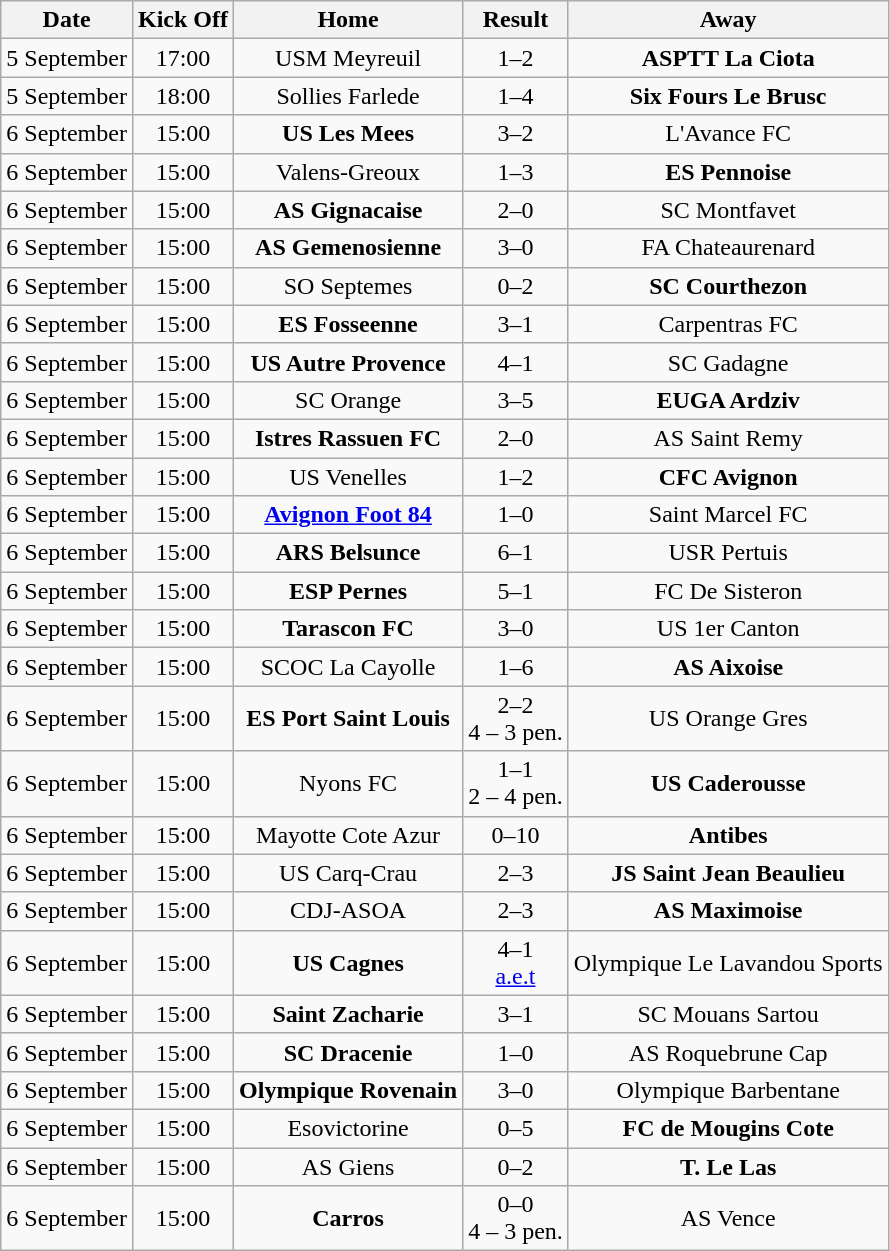<table class="wikitable" style="text-align:center;">
<tr>
<th scope="col">Date</th>
<th scope="col">Kick Off</th>
<th scope="col">Home</th>
<th scope="col">Result</th>
<th scope="col">Away</th>
</tr>
<tr>
<td>5 September</td>
<td>17:00</td>
<td>USM Meyreuil</td>
<td>1–2</td>
<td><strong>ASPTT La Ciota</strong></td>
</tr>
<tr>
<td>5 September</td>
<td>18:00</td>
<td>Sollies Farlede</td>
<td>1–4</td>
<td><strong>Six Fours Le Brusc</strong></td>
</tr>
<tr>
<td>6 September</td>
<td>15:00</td>
<td><strong>US Les Mees</strong></td>
<td>3–2</td>
<td>L'Avance FC</td>
</tr>
<tr>
<td>6 September</td>
<td>15:00</td>
<td>Valens-Greoux</td>
<td>1–3</td>
<td><strong>ES Pennoise</strong></td>
</tr>
<tr>
<td>6 September</td>
<td>15:00</td>
<td><strong>AS Gignacaise</strong></td>
<td>2–0</td>
<td>SC Montfavet</td>
</tr>
<tr>
<td>6 September</td>
<td>15:00</td>
<td><strong>AS Gemenosienne</strong></td>
<td>3–0</td>
<td>FA Chateaurenard</td>
</tr>
<tr>
<td>6 September</td>
<td>15:00</td>
<td>SO Septemes</td>
<td>0–2</td>
<td><strong>SC Courthezon</strong></td>
</tr>
<tr>
<td>6 September</td>
<td>15:00</td>
<td><strong>ES Fosseenne</strong></td>
<td>3–1</td>
<td>Carpentras FC</td>
</tr>
<tr>
<td>6 September</td>
<td>15:00</td>
<td><strong>US Autre Provence</strong></td>
<td>4–1</td>
<td>SC Gadagne</td>
</tr>
<tr>
<td>6 September</td>
<td>15:00</td>
<td>SC Orange</td>
<td>3–5</td>
<td><strong>EUGA Ardziv</strong></td>
</tr>
<tr>
<td>6 September</td>
<td>15:00</td>
<td><strong>Istres Rassuen FC</strong></td>
<td>2–0</td>
<td>AS Saint Remy</td>
</tr>
<tr>
<td>6 September</td>
<td>15:00</td>
<td>US Venelles</td>
<td>1–2</td>
<td><strong>CFC Avignon</strong></td>
</tr>
<tr>
<td>6 September</td>
<td>15:00</td>
<td><strong><a href='#'>Avignon Foot 84</a></strong></td>
<td>1–0</td>
<td>Saint Marcel FC</td>
</tr>
<tr>
<td>6 September</td>
<td>15:00</td>
<td><strong>ARS Belsunce</strong></td>
<td>6–1</td>
<td>USR Pertuis</td>
</tr>
<tr>
<td>6 September</td>
<td>15:00</td>
<td><strong>ESP Pernes</strong></td>
<td>5–1</td>
<td>FC De Sisteron</td>
</tr>
<tr>
<td>6 September</td>
<td>15:00</td>
<td><strong>Tarascon FC</strong></td>
<td>3–0</td>
<td>US 1er Canton</td>
</tr>
<tr>
<td>6 September</td>
<td>15:00</td>
<td>SCOC La Cayolle</td>
<td>1–6</td>
<td><strong>AS Aixoise</strong></td>
</tr>
<tr>
<td>6 September</td>
<td>15:00</td>
<td><strong>ES Port Saint Louis</strong></td>
<td>2–2 <br> 4 – 3 pen.</td>
<td>US Orange Gres</td>
</tr>
<tr>
<td>6 September</td>
<td>15:00</td>
<td>Nyons FC</td>
<td>1–1 <br> 2 – 4 pen.</td>
<td><strong>US Caderousse</strong></td>
</tr>
<tr>
<td>6 September</td>
<td>15:00</td>
<td>Mayotte Cote Azur</td>
<td>0–10</td>
<td><strong>Antibes</strong></td>
</tr>
<tr>
<td>6 September</td>
<td>15:00</td>
<td>US Carq-Crau</td>
<td>2–3</td>
<td><strong>JS Saint Jean Beaulieu</strong></td>
</tr>
<tr>
<td>6 September</td>
<td>15:00</td>
<td>CDJ-ASOA</td>
<td>2–3</td>
<td><strong>AS Maximoise</strong></td>
</tr>
<tr>
<td>6 September</td>
<td>15:00</td>
<td><strong>US Cagnes</strong></td>
<td>4–1 <br> <a href='#'>a.e.t</a></td>
<td>Olympique Le Lavandou Sports</td>
</tr>
<tr>
<td>6 September</td>
<td>15:00</td>
<td><strong>Saint Zacharie</strong></td>
<td>3–1</td>
<td>SC Mouans Sartou</td>
</tr>
<tr>
<td>6 September</td>
<td>15:00</td>
<td><strong>SC Dracenie</strong></td>
<td>1–0</td>
<td>AS Roquebrune Cap</td>
</tr>
<tr>
<td>6 September</td>
<td>15:00</td>
<td><strong>Olympique Rovenain</strong></td>
<td>3–0</td>
<td>Olympique Barbentane</td>
</tr>
<tr>
<td>6 September</td>
<td>15:00</td>
<td>Esovictorine</td>
<td>0–5</td>
<td><strong>FC de Mougins Cote</strong></td>
</tr>
<tr>
<td>6 September</td>
<td>15:00</td>
<td>AS Giens</td>
<td>0–2</td>
<td><strong>T. Le Las</strong></td>
</tr>
<tr>
<td>6 September</td>
<td>15:00</td>
<td><strong>Carros</strong></td>
<td>0–0 <br> 4 – 3 pen.</td>
<td>AS Vence</td>
</tr>
</table>
